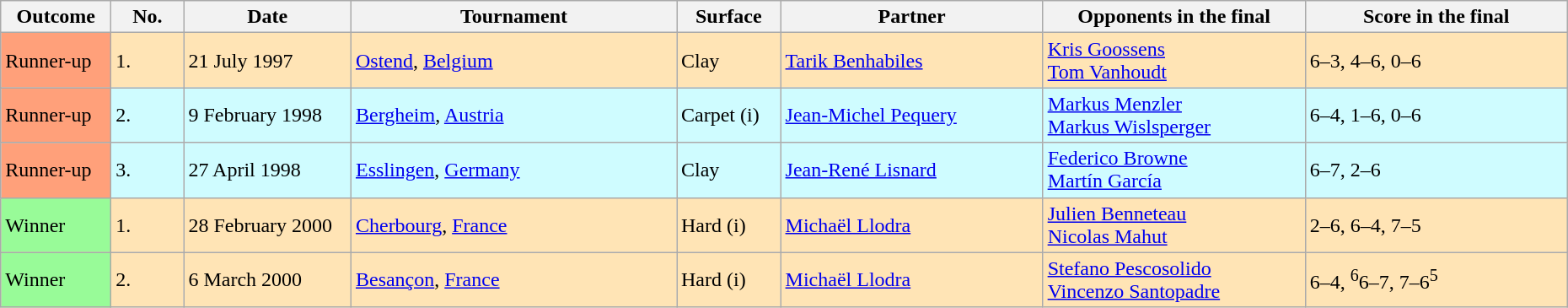<table class="sortable wikitable">
<tr>
<th width=80>Outcome</th>
<th width=50>No.</th>
<th width=125>Date</th>
<th width=250>Tournament</th>
<th width=75>Surface</th>
<th width=200>Partner</th>
<th width=200>Opponents in the final</th>
<th width=200>Score in the final</th>
</tr>
<tr bgcolor="moccasin">
<td bgcolor="FFA07A">Runner-up</td>
<td>1.</td>
<td>21 July 1997</td>
<td><a href='#'>Ostend</a>, <a href='#'>Belgium</a></td>
<td>Clay</td>
<td> <a href='#'>Tarik Benhabiles</a></td>
<td> <a href='#'>Kris Goossens</a> <br> <a href='#'>Tom Vanhoudt</a></td>
<td>6–3, 4–6, 0–6</td>
</tr>
<tr bgcolor="CFFCFF">
<td bgcolor="FFA07A">Runner-up</td>
<td>2.</td>
<td>9 February 1998</td>
<td><a href='#'>Bergheim</a>, <a href='#'>Austria</a></td>
<td>Carpet (i)</td>
<td> <a href='#'>Jean-Michel Pequery</a></td>
<td> <a href='#'>Markus Menzler</a> <br> <a href='#'>Markus Wislsperger</a></td>
<td>6–4, 1–6, 0–6</td>
</tr>
<tr bgcolor="CFFCFF">
<td bgcolor="FFA07A">Runner-up</td>
<td>3.</td>
<td>27 April 1998</td>
<td><a href='#'>Esslingen</a>, <a href='#'>Germany</a></td>
<td>Clay</td>
<td> <a href='#'>Jean-René Lisnard</a></td>
<td> <a href='#'>Federico Browne</a> <br> <a href='#'>Martín García</a></td>
<td>6–7, 2–6</td>
</tr>
<tr bgcolor="moccasin">
<td bgcolor="98FB98">Winner</td>
<td>1.</td>
<td>28 February 2000</td>
<td><a href='#'>Cherbourg</a>, <a href='#'>France</a></td>
<td>Hard (i)</td>
<td> <a href='#'>Michaël Llodra</a></td>
<td> <a href='#'>Julien Benneteau</a> <br>  <a href='#'>Nicolas Mahut</a></td>
<td>2–6, 6–4, 7–5</td>
</tr>
<tr bgcolor="moccasin">
<td bgcolor="98FB98">Winner</td>
<td>2.</td>
<td>6 March 2000</td>
<td><a href='#'>Besançon</a>, <a href='#'>France</a></td>
<td>Hard (i)</td>
<td> <a href='#'>Michaël Llodra</a></td>
<td> <a href='#'>Stefano Pescosolido</a> <br>  <a href='#'>Vincenzo Santopadre</a></td>
<td>6–4, <sup>6</sup>6–7, 7–6<sup>5</sup></td>
</tr>
</table>
